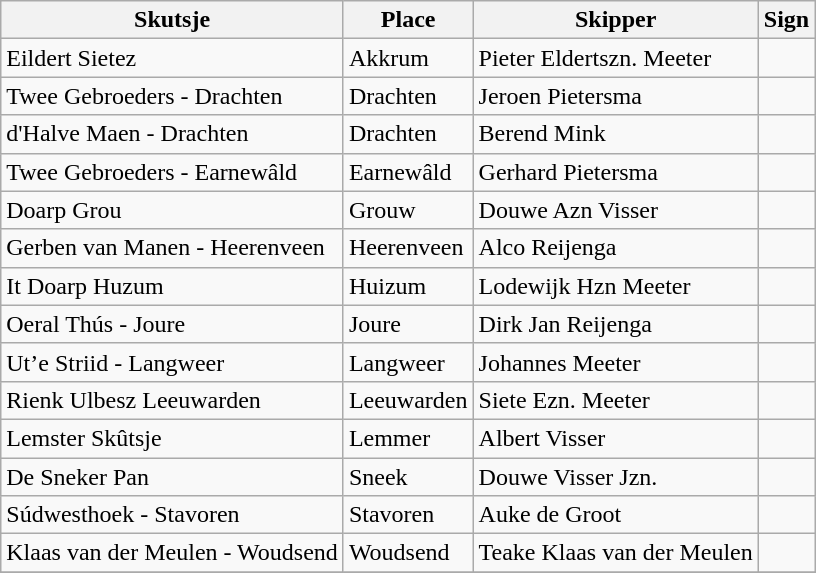<table class="wikitable">
<tr>
<th>Skutsje</th>
<th>Place</th>
<th>Skipper</th>
<th>Sign</th>
</tr>
<tr>
<td>Eildert Sietez</td>
<td>Akkrum</td>
<td>Pieter Eldertszn. Meeter</td>
<td></td>
</tr>
<tr>
<td>Twee Gebroeders - Drachten</td>
<td>Drachten</td>
<td>Jeroen Pietersma</td>
<td></td>
</tr>
<tr>
<td>d'Halve Maen - Drachten</td>
<td>Drachten</td>
<td>Berend Mink</td>
<td></td>
</tr>
<tr>
<td>Twee Gebroeders - Earnewâld</td>
<td>Earnewâld</td>
<td>Gerhard Pietersma</td>
<td></td>
</tr>
<tr>
<td>Doarp Grou</td>
<td>Grouw</td>
<td>Douwe Azn Visser</td>
<td></td>
</tr>
<tr>
<td>Gerben van Manen - Heerenveen</td>
<td>Heerenveen</td>
<td>Alco Reijenga</td>
<td></td>
</tr>
<tr>
<td>It Doarp Huzum</td>
<td>Huizum</td>
<td>Lodewijk Hzn Meeter</td>
<td></td>
</tr>
<tr>
<td>Oeral Thús - Joure</td>
<td>Joure</td>
<td>Dirk Jan Reijenga</td>
<td></td>
</tr>
<tr>
<td>Ut’e Striid - Langweer</td>
<td>Langweer</td>
<td>Johannes Meeter</td>
<td></td>
</tr>
<tr>
<td>Rienk Ulbesz Leeuwarden</td>
<td>Leeuwarden</td>
<td>Siete Ezn. Meeter</td>
<td></td>
</tr>
<tr>
<td>Lemster Skûtsje</td>
<td>Lemmer</td>
<td>Albert Visser</td>
<td></td>
</tr>
<tr>
<td>De Sneker Pan</td>
<td>Sneek</td>
<td>Douwe Visser Jzn.</td>
<td></td>
</tr>
<tr>
<td>Súdwesthoek - Stavoren</td>
<td>Stavoren</td>
<td>Auke de Groot</td>
<td></td>
</tr>
<tr>
<td>Klaas van der Meulen - Woudsend</td>
<td>Woudsend</td>
<td>Teake Klaas van der Meulen</td>
<td></td>
</tr>
<tr>
</tr>
</table>
